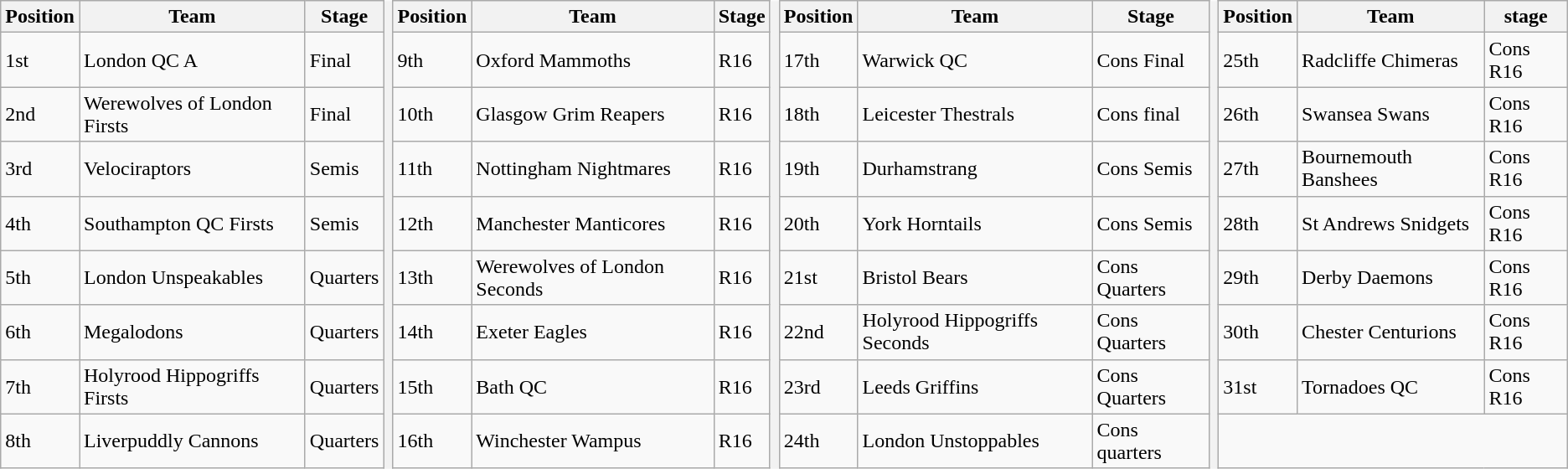<table class="wikitable" style="border: none;">
<tr>
<th>Position</th>
<th>Team</th>
<th>Stage</th>
<th rowspan="10" style="border: none;"></th>
<th>Position</th>
<th>Team</th>
<th>Stage</th>
<th rowspan="10" style="border: none;"></th>
<th>Position</th>
<th>Team</th>
<th>Stage</th>
<th rowspan="10" style="border: none;"></th>
<th>Position</th>
<th>Team</th>
<th>stage</th>
</tr>
<tr>
<td>1st</td>
<td>London QC A</td>
<td>Final</td>
<td>9th</td>
<td>Oxford Mammoths</td>
<td>R16</td>
<td>17th</td>
<td>Warwick QC</td>
<td>Cons Final</td>
<td>25th</td>
<td>Radcliffe Chimeras</td>
<td>Cons R16</td>
</tr>
<tr>
<td>2nd</td>
<td>Werewolves of London Firsts</td>
<td>Final</td>
<td>10th</td>
<td>Glasgow Grim Reapers</td>
<td>R16</td>
<td>18th</td>
<td>Leicester Thestrals</td>
<td>Cons final</td>
<td>26th</td>
<td>Swansea Swans</td>
<td>Cons R16</td>
</tr>
<tr>
<td>3rd</td>
<td>Velociraptors</td>
<td>Semis</td>
<td>11th</td>
<td>Nottingham Nightmares</td>
<td>R16</td>
<td>19th</td>
<td>Durhamstrang</td>
<td>Cons Semis</td>
<td>27th</td>
<td>Bournemouth Banshees</td>
<td>Cons R16</td>
</tr>
<tr>
<td>4th</td>
<td>Southampton QC Firsts</td>
<td>Semis</td>
<td>12th</td>
<td>Manchester Manticores</td>
<td>R16</td>
<td>20th</td>
<td>York Horntails</td>
<td>Cons Semis</td>
<td>28th</td>
<td>St Andrews Snidgets</td>
<td>Cons R16</td>
</tr>
<tr>
<td>5th</td>
<td>London Unspeakables</td>
<td>Quarters</td>
<td>13th</td>
<td>Werewolves of London Seconds</td>
<td>R16</td>
<td>21st</td>
<td>Bristol Bears</td>
<td>Cons Quarters</td>
<td>29th</td>
<td>Derby Daemons</td>
<td>Cons R16</td>
</tr>
<tr>
<td>6th</td>
<td>Megalodons</td>
<td>Quarters</td>
<td>14th</td>
<td>Exeter Eagles</td>
<td>R16</td>
<td>22nd</td>
<td>Holyrood Hippogriffs Seconds</td>
<td>Cons Quarters</td>
<td>30th</td>
<td>Chester Centurions</td>
<td>Cons R16</td>
</tr>
<tr>
<td>7th</td>
<td>Holyrood Hippogriffs Firsts</td>
<td>Quarters</td>
<td>15th</td>
<td>Bath QC</td>
<td>R16</td>
<td>23rd</td>
<td>Leeds Griffins</td>
<td>Cons Quarters</td>
<td>31st</td>
<td>Tornadoes QC</td>
<td>Cons R16</td>
</tr>
<tr>
<td>8th</td>
<td>Liverpuddly Cannons</td>
<td>Quarters</td>
<td>16th</td>
<td>Winchester Wampus</td>
<td>R16</td>
<td>24th</td>
<td>London Unstoppables</td>
<td>Cons quarters</td>
<td colspan="3"></td>
</tr>
</table>
